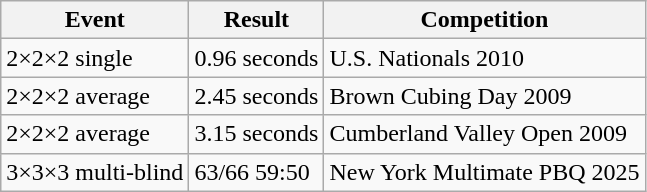<table class="wikitable">
<tr>
<th>Event</th>
<th>Result</th>
<th>Competition</th>
</tr>
<tr>
<td>2×2×2 single</td>
<td>0.96 seconds</td>
<td>U.S. Nationals 2010</td>
</tr>
<tr>
<td>2×2×2 average</td>
<td>2.45 seconds</td>
<td>Brown Cubing Day 2009</td>
</tr>
<tr>
<td>2×2×2 average</td>
<td>3.15 seconds</td>
<td>Cumberland Valley Open 2009</td>
</tr>
<tr>
<td>3×3×3 multi-blind</td>
<td>63/66 59:50</td>
<td>New York Multimate PBQ 2025</td>
</tr>
</table>
